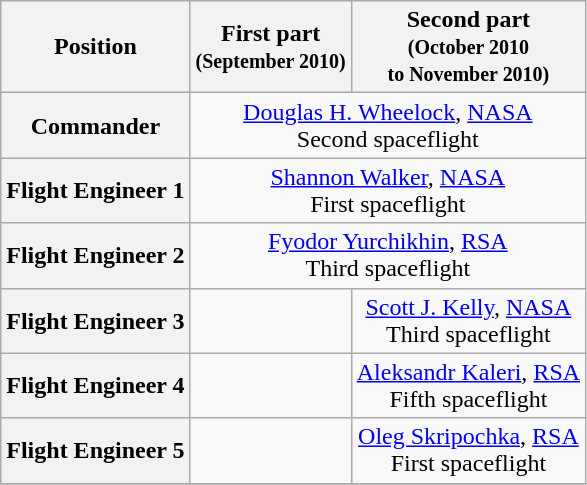<table class="wikitable">
<tr>
<th>Position</th>
<th>First part<br><small>(September 2010)</small></th>
<th>Second part<br><small>(October 2010<br>to November 2010)</small></th>
</tr>
<tr>
<th>Commander</th>
<td colspan=2 align=center> <a href='#'>Douglas H. Wheelock</a>, <a href='#'>NASA</a><br>Second spaceflight</td>
</tr>
<tr>
<th>Flight Engineer 1</th>
<td colspan=2 align=center> <a href='#'>Shannon Walker</a>, <a href='#'>NASA</a><br>First spaceflight</td>
</tr>
<tr>
<th>Flight Engineer 2</th>
<td colspan=2 align=center> <a href='#'>Fyodor Yurchikhin</a>, <a href='#'>RSA</a><br>Third spaceflight</td>
</tr>
<tr>
<th>Flight Engineer 3</th>
<td></td>
<td colspan=1 align=center> <a href='#'>Scott J. Kelly</a>, <a href='#'>NASA</a><br>Third spaceflight</td>
</tr>
<tr>
<th>Flight Engineer 4</th>
<td></td>
<td colspan=1 align=center> <a href='#'>Aleksandr Kaleri</a>, <a href='#'>RSA</a><br>Fifth spaceflight</td>
</tr>
<tr>
<th>Flight Engineer 5</th>
<td></td>
<td colspan=1 align=center> <a href='#'>Oleg Skripochka</a>, <a href='#'>RSA</a><br>First spaceflight</td>
</tr>
<tr>
</tr>
</table>
